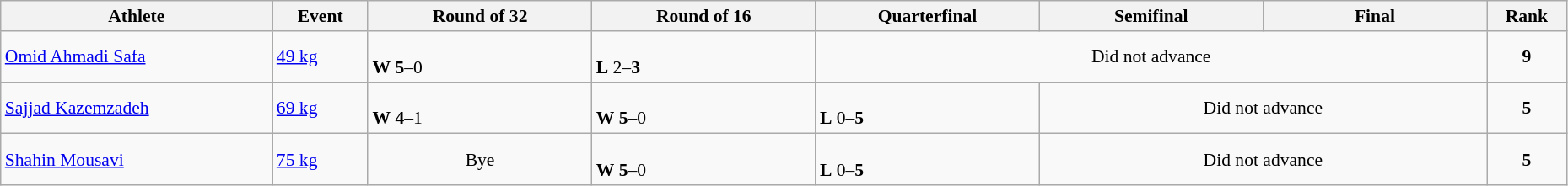<table class="wikitable" width="98%" style="text-align:left; font-size:90%">
<tr>
<th width="17%">Athlete</th>
<th width="6%">Event</th>
<th width="14%">Round of 32</th>
<th width="14%">Round of 16</th>
<th width="14%">Quarterfinal</th>
<th width="14%">Semifinal</th>
<th width="14%">Final</th>
<th width="5%">Rank</th>
</tr>
<tr>
<td><a href='#'>Omid Ahmadi Safa</a></td>
<td><a href='#'>49 kg</a></td>
<td><br><strong>W</strong> <strong>5</strong>–0</td>
<td><br><strong>L</strong> 2–<strong>3</strong></td>
<td colspan=3 align=center>Did not advance</td>
<td align=center><strong>9</strong></td>
</tr>
<tr>
<td><a href='#'>Sajjad Kazemzadeh</a></td>
<td><a href='#'>69 kg</a></td>
<td><br><strong>W</strong> <strong>4</strong>–1</td>
<td><br><strong>W</strong> <strong>5</strong>–0</td>
<td><br><strong>L</strong> 0–<strong>5</strong></td>
<td colspan=2 align=center>Did not advance</td>
<td align=center><strong>5</strong></td>
</tr>
<tr>
<td><a href='#'>Shahin Mousavi</a></td>
<td><a href='#'>75 kg</a></td>
<td align=center>Bye</td>
<td><br><strong>W</strong> <strong>5</strong>–0</td>
<td><br><strong>L</strong> 0–<strong>5</strong></td>
<td colspan=2 align=center>Did not advance</td>
<td align=center><strong>5</strong></td>
</tr>
</table>
